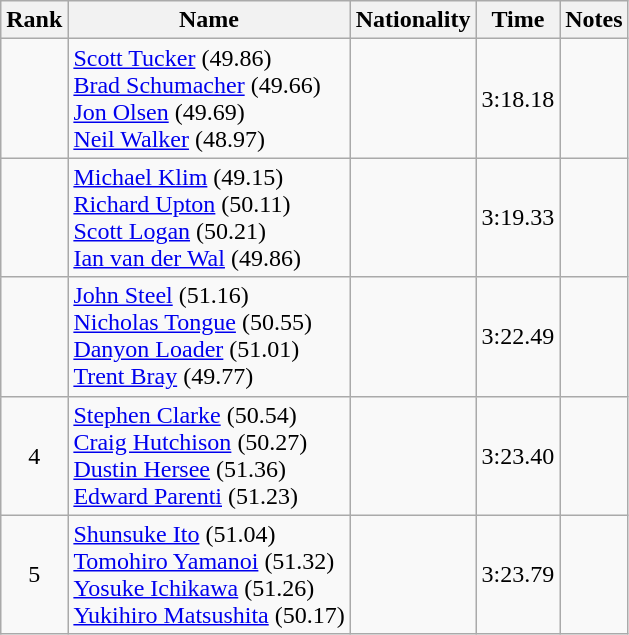<table class="wikitable sortable" style="text-align:center">
<tr>
<th>Rank</th>
<th>Name</th>
<th>Nationality</th>
<th>Time</th>
<th>Notes</th>
</tr>
<tr>
<td></td>
<td align=left><a href='#'>Scott Tucker</a> (49.86) <br> <a href='#'>Brad Schumacher</a> (49.66) <br> <a href='#'>Jon Olsen</a> (49.69) <br> <a href='#'>Neil Walker</a> (48.97)</td>
<td align=left></td>
<td>3:18.18</td>
<td></td>
</tr>
<tr>
<td></td>
<td align=left><a href='#'>Michael Klim</a> (49.15) <br> <a href='#'>Richard Upton</a> (50.11) <br> <a href='#'>Scott Logan</a> (50.21) <br> <a href='#'>Ian van der Wal</a> (49.86)</td>
<td align=left></td>
<td>3:19.33</td>
<td></td>
</tr>
<tr>
<td></td>
<td align=left><a href='#'>John Steel</a> (51.16) <br> <a href='#'>Nicholas Tongue</a> (50.55) <br> <a href='#'>Danyon Loader</a> (51.01) <br> <a href='#'>Trent Bray</a> (49.77)</td>
<td align=left></td>
<td>3:22.49</td>
<td></td>
</tr>
<tr>
<td>4</td>
<td align=left><a href='#'>Stephen Clarke</a> (50.54) <br> <a href='#'>Craig Hutchison</a> (50.27) <br> <a href='#'>Dustin Hersee</a> (51.36) <br> <a href='#'>Edward Parenti</a> (51.23)</td>
<td align=left></td>
<td>3:23.40</td>
<td></td>
</tr>
<tr>
<td>5</td>
<td align=left><a href='#'>Shunsuke Ito</a> (51.04) <br> <a href='#'>Tomohiro Yamanoi</a> (51.32) <br> <a href='#'>Yosuke Ichikawa</a> (51.26) <br> <a href='#'>Yukihiro Matsushita</a> (50.17)</td>
<td align=left></td>
<td>3:23.79</td>
<td></td>
</tr>
</table>
